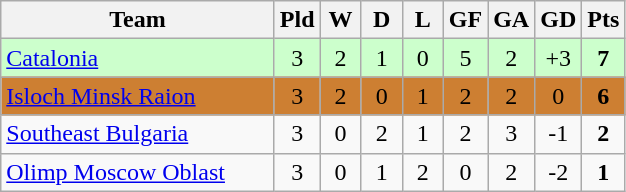<table class="wikitable" style="text-align:center;">
<tr>
<th width=175>Team</th>
<th width=20 abbr="Played">Pld</th>
<th width=20 abbr="Won">W</th>
<th width=20 abbr="Drawn">D</th>
<th width=20 abbr="Lost">L</th>
<th width=20 abbr="Goals for">GF</th>
<th width=20 abbr="Goals against">GA</th>
<th width=20 abbr="Goal difference">GD</th>
<th width=20 abbr="Points">Pts</th>
</tr>
<tr bgcolor="#ccffcc">
<td align=left> <a href='#'>Catalonia</a></td>
<td>3</td>
<td>2</td>
<td>1</td>
<td>0</td>
<td>5</td>
<td>2</td>
<td>+3</td>
<td><strong>7</strong></td>
</tr>
<tr bgcolor="#CD7F32">
<td align=left> <a href='#'>Isloch Minsk Raion</a></td>
<td>3</td>
<td>2</td>
<td>0</td>
<td>1</td>
<td>2</td>
<td>2</td>
<td>0</td>
<td><strong>6</strong></td>
</tr>
<tr>
<td align=left> <a href='#'>Southeast Bulgaria</a></td>
<td>3</td>
<td>0</td>
<td>2</td>
<td>1</td>
<td>2</td>
<td>3</td>
<td>-1</td>
<td><strong>2</strong></td>
</tr>
<tr>
<td align=left> <a href='#'>Olimp Moscow Oblast</a></td>
<td>3</td>
<td>0</td>
<td>1</td>
<td>2</td>
<td>0</td>
<td>2</td>
<td>-2</td>
<td><strong>1</strong></td>
</tr>
</table>
